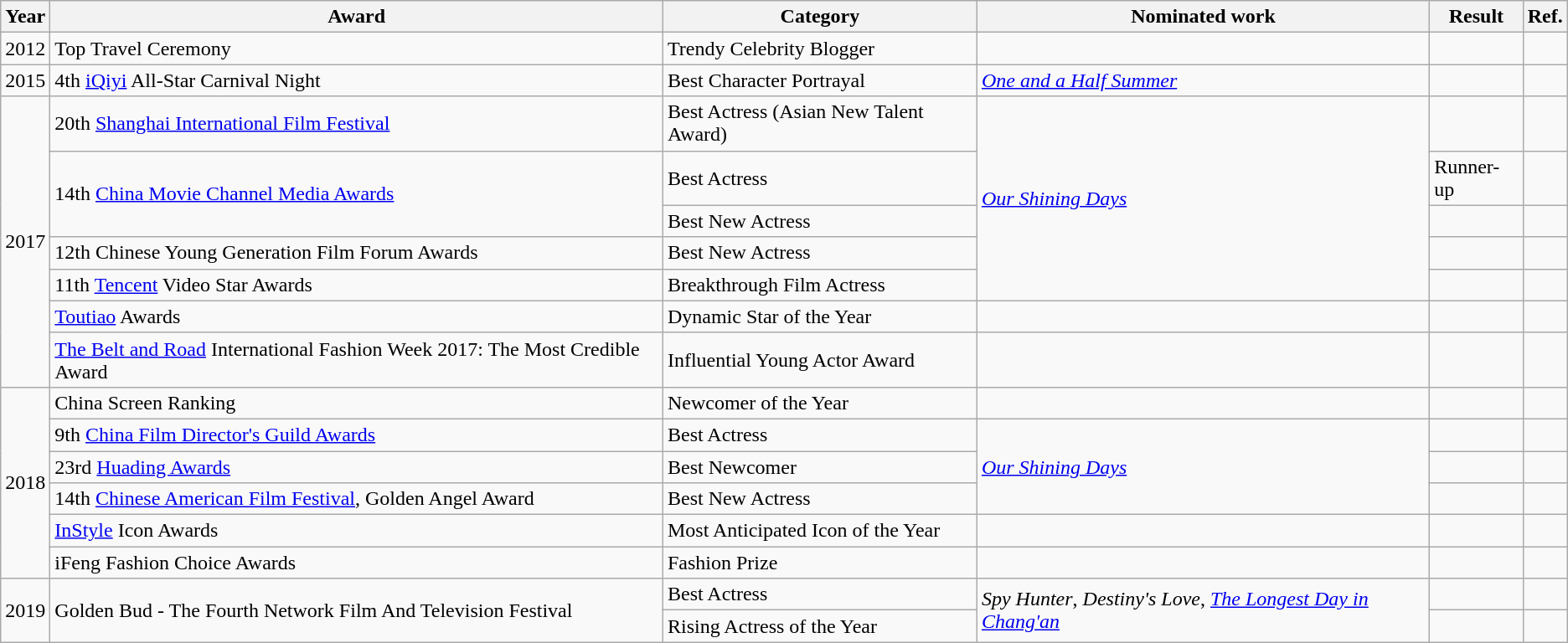<table class="wikitable">
<tr>
<th>Year</th>
<th>Award</th>
<th>Category</th>
<th>Nominated work</th>
<th>Result</th>
<th>Ref.</th>
</tr>
<tr>
<td>2012</td>
<td>Top Travel Ceremony</td>
<td>Trendy Celebrity Blogger</td>
<td></td>
<td></td>
<td></td>
</tr>
<tr>
<td>2015</td>
<td>4th <a href='#'>iQiyi</a> All-Star Carnival Night</td>
<td>Best Character Portrayal</td>
<td><em><a href='#'>One and a Half Summer</a></em></td>
<td></td>
<td></td>
</tr>
<tr>
<td rowspan=7>2017</td>
<td>20th <a href='#'>Shanghai International Film Festival</a></td>
<td>Best Actress (Asian New Talent Award)</td>
<td rowspan=5><em><a href='#'>Our Shining Days</a></em></td>
<td></td>
<td></td>
</tr>
<tr>
<td rowspan=2>14th <a href='#'>China Movie Channel Media Awards</a></td>
<td>Best Actress</td>
<td>Runner-up</td>
<td></td>
</tr>
<tr>
<td>Best New Actress</td>
<td></td>
<td></td>
</tr>
<tr>
<td>12th Chinese Young Generation Film Forum Awards</td>
<td>Best New Actress</td>
<td></td>
<td></td>
</tr>
<tr>
<td>11th <a href='#'>Tencent</a> Video Star Awards</td>
<td>Breakthrough Film Actress</td>
<td></td>
<td></td>
</tr>
<tr>
<td><a href='#'>Toutiao</a> Awards</td>
<td>Dynamic Star of the Year</td>
<td></td>
<td></td>
<td></td>
</tr>
<tr>
<td><a href='#'>The Belt and Road</a> International Fashion Week 2017: The Most Credible Award</td>
<td>Influential Young Actor Award</td>
<td></td>
<td></td>
<td></td>
</tr>
<tr>
<td rowspan=6>2018</td>
<td>China Screen Ranking</td>
<td>Newcomer of the Year</td>
<td></td>
<td></td>
<td></td>
</tr>
<tr>
<td>9th <a href='#'>China Film Director's Guild Awards</a></td>
<td>Best Actress</td>
<td rowspan=3><em><a href='#'>Our Shining Days</a></em></td>
<td></td>
<td></td>
</tr>
<tr>
<td>23rd <a href='#'>Huading Awards</a></td>
<td>Best Newcomer</td>
<td></td>
<td></td>
</tr>
<tr>
<td>14th <a href='#'>Chinese American Film Festival</a>, Golden Angel Award</td>
<td>Best New Actress</td>
<td></td>
<td></td>
</tr>
<tr>
<td><a href='#'>InStyle</a> Icon Awards</td>
<td>Most Anticipated Icon of the Year</td>
<td></td>
<td></td>
<td></td>
</tr>
<tr>
<td>iFeng Fashion Choice Awards</td>
<td>Fashion Prize</td>
<td></td>
<td></td>
<td></td>
</tr>
<tr>
<td rowspan=2>2019</td>
<td rowspan=2>Golden Bud - The Fourth Network Film And Television Festival</td>
<td>Best Actress</td>
<td rowspan=2><em>Spy Hunter</em>, <em>Destiny's Love</em>, <em><a href='#'>The Longest Day in Chang'an</a></em></td>
<td></td>
<td></td>
</tr>
<tr>
<td>Rising Actress of the Year</td>
<td></td>
<td></td>
</tr>
</table>
